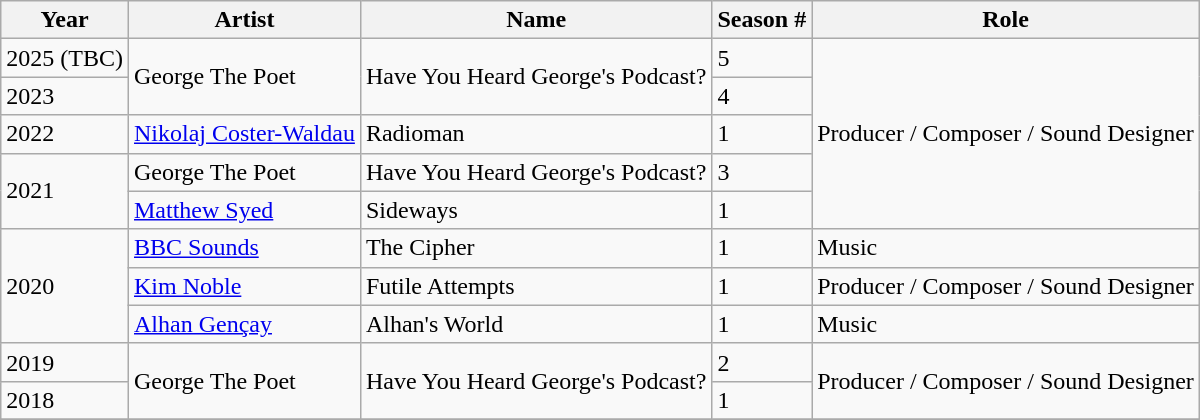<table class="wikitable">
<tr>
<th>Year</th>
<th>Artist</th>
<th>Name</th>
<th>Season #</th>
<th>Role</th>
</tr>
<tr>
<td>2025 (TBC)</td>
<td rowspan="2">George The Poet</td>
<td rowspan="2">Have You Heard George's Podcast?</td>
<td>5</td>
<td rowspan="5">Producer / Composer / Sound Designer</td>
</tr>
<tr>
<td>2023</td>
<td>4</td>
</tr>
<tr>
<td>2022</td>
<td><a href='#'>Nikolaj Coster-Waldau</a></td>
<td>Radioman </td>
<td>1</td>
</tr>
<tr>
<td rowspan="2">2021</td>
<td>George The Poet</td>
<td>Have You Heard George's Podcast?</td>
<td>3</td>
</tr>
<tr>
<td><a href='#'>Matthew Syed</a></td>
<td>Sideways </td>
<td>1</td>
</tr>
<tr>
<td rowspan="3">2020</td>
<td><a href='#'>BBC Sounds</a></td>
<td>The Cipher </td>
<td>1</td>
<td>Music</td>
</tr>
<tr>
<td><a href='#'>Kim Noble</a></td>
<td>Futile Attempts</td>
<td>1</td>
<td>Producer / Composer / Sound Designer</td>
</tr>
<tr>
<td><a href='#'>Alhan Gençay</a></td>
<td>Alhan's World</td>
<td>1</td>
<td>Music</td>
</tr>
<tr>
<td>2019</td>
<td rowspan="2">George The Poet</td>
<td rowspan="2">Have You Heard George's Podcast?</td>
<td>2</td>
<td rowspan ="2">Producer / Composer / Sound Designer</td>
</tr>
<tr>
<td>2018</td>
<td>1</td>
</tr>
<tr>
</tr>
</table>
